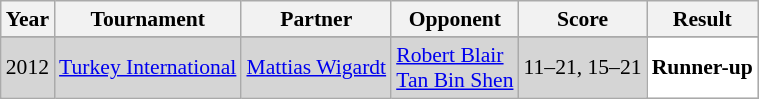<table class="sortable wikitable" style="font-size: 90%;">
<tr>
<th>Year</th>
<th>Tournament</th>
<th>Partner</th>
<th>Opponent</th>
<th>Score</th>
<th>Result</th>
</tr>
<tr>
</tr>
<tr style="background:#D5D5D5">
<td align="center">2012</td>
<td align="left"><a href='#'>Turkey International</a></td>
<td align="left"> <a href='#'>Mattias Wigardt</a></td>
<td align="left"> <a href='#'>Robert Blair</a><br> <a href='#'>Tan Bin Shen</a></td>
<td align="left">11–21, 15–21</td>
<td style="text-align:left; background:white"> <strong>Runner-up</strong></td>
</tr>
</table>
